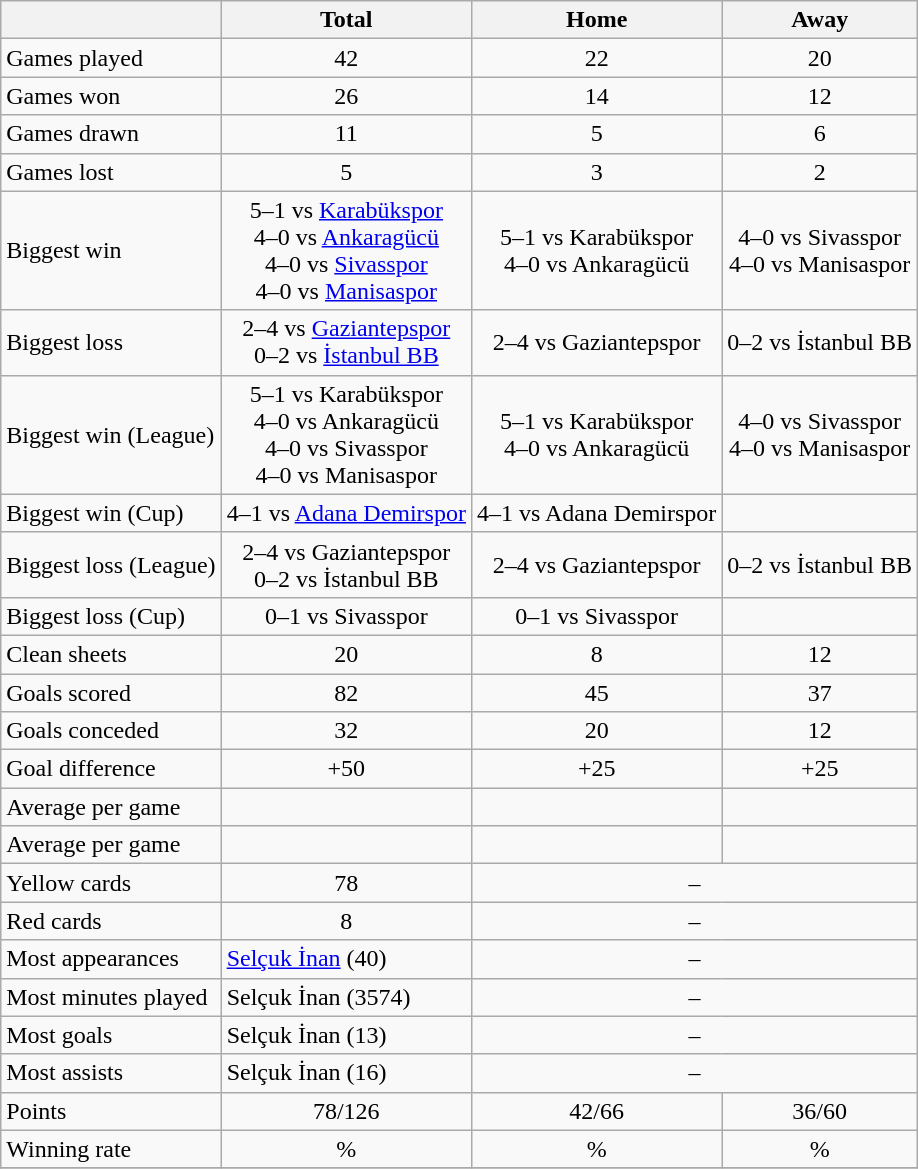<table class="wikitable" style="text-align: center;">
<tr>
<th></th>
<th>Total</th>
<th>Home</th>
<th>Away</th>
</tr>
<tr>
<td align=left>Games played</td>
<td>42</td>
<td>22</td>
<td>20</td>
</tr>
<tr>
<td align=left>Games won</td>
<td>26</td>
<td>14</td>
<td>12</td>
</tr>
<tr>
<td align=left>Games drawn</td>
<td>11</td>
<td>5</td>
<td>6</td>
</tr>
<tr>
<td align=left>Games lost</td>
<td>5</td>
<td>3</td>
<td>2</td>
</tr>
<tr>
<td align=left>Biggest win</td>
<td>5–1 vs <a href='#'>Karabükspor</a><br>4–0 vs <a href='#'>Ankaragücü</a><br>4–0 vs <a href='#'>Sivasspor</a><br>4–0 vs <a href='#'>Manisaspor</a></td>
<td>5–1 vs Karabükspor<br>4–0 vs Ankaragücü</td>
<td>4–0 vs Sivasspor<br>4–0 vs Manisaspor</td>
</tr>
<tr>
<td align=left>Biggest loss</td>
<td>2–4 vs <a href='#'>Gaziantepspor</a><br>0–2 vs <a href='#'>İstanbul BB</a></td>
<td>2–4 vs Gaziantepspor</td>
<td>0–2 vs İstanbul BB</td>
</tr>
<tr>
<td align=left>Biggest win (League)</td>
<td>5–1 vs Karabükspor<br>4–0 vs Ankaragücü<br>4–0 vs Sivasspor<br>4–0 vs Manisaspor</td>
<td>5–1 vs Karabükspor<br>4–0 vs Ankaragücü</td>
<td>4–0 vs Sivasspor<br>4–0 vs Manisaspor</td>
</tr>
<tr>
<td align=left>Biggest win (Cup)</td>
<td>4–1 vs <a href='#'>Adana Demirspor</a></td>
<td>4–1 vs Adana Demirspor</td>
<td></td>
</tr>
<tr>
<td align=left>Biggest loss (League)</td>
<td>2–4 vs Gaziantepspor<br>0–2 vs İstanbul BB</td>
<td>2–4 vs Gaziantepspor</td>
<td>0–2 vs İstanbul BB</td>
</tr>
<tr>
<td align=left>Biggest loss (Cup)</td>
<td>0–1 vs Sivasspor</td>
<td>0–1 vs Sivasspor</td>
<td></td>
</tr>
<tr>
<td align=left>Clean sheets</td>
<td>20</td>
<td>8</td>
<td>12</td>
</tr>
<tr>
<td align=left>Goals scored</td>
<td>82</td>
<td>45</td>
<td>37</td>
</tr>
<tr>
<td align=left>Goals conceded</td>
<td>32</td>
<td>20</td>
<td>12</td>
</tr>
<tr>
<td align=left>Goal difference</td>
<td>+50</td>
<td>+25</td>
<td>+25</td>
</tr>
<tr>
<td align=left>Average  per game</td>
<td></td>
<td></td>
<td></td>
</tr>
<tr>
<td align=left>Average  per game</td>
<td></td>
<td></td>
<td></td>
</tr>
<tr>
<td align=left>Yellow cards</td>
<td>78</td>
<td colspan=2>–</td>
</tr>
<tr>
<td align=left>Red cards</td>
<td>8</td>
<td colspan=2>–</td>
</tr>
<tr>
<td align=left>Most appearances</td>
<td align=left> <a href='#'>Selçuk İnan</a> (40)</td>
<td colspan=2>–</td>
</tr>
<tr>
<td align=left>Most minutes played</td>
<td align=left> Selçuk İnan (3574)</td>
<td colspan=2>–</td>
</tr>
<tr>
<td align=left>Most goals</td>
<td align=left> Selçuk İnan (13)</td>
<td colspan=2>–</td>
</tr>
<tr>
<td align=left>Most assists</td>
<td align=left> Selçuk İnan (16)</td>
<td colspan=2>–</td>
</tr>
<tr>
<td align=left>Points</td>
<td>78/126</td>
<td>42/66</td>
<td>36/60</td>
</tr>
<tr>
<td align=left>Winning rate</td>
<td>%</td>
<td>%</td>
<td>%</td>
</tr>
<tr>
</tr>
</table>
